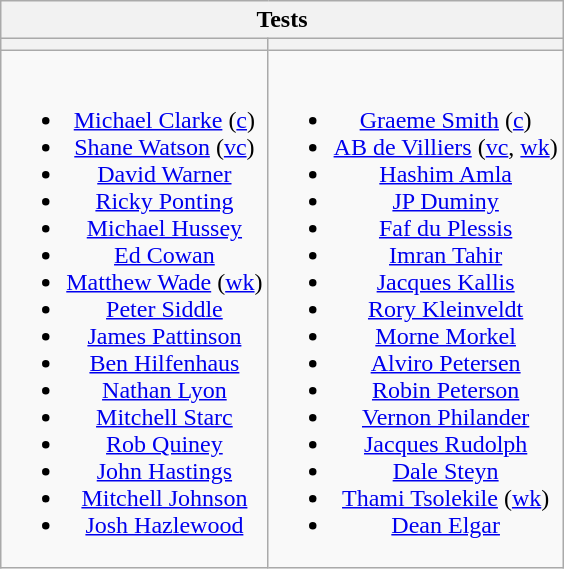<table class="wikitable" style="text-align:center; margin:auto">
<tr>
<th colspan="2">Tests</th>
</tr>
<tr>
<th></th>
<th></th>
</tr>
<tr style="vertical-align:top">
<td><br><ul><li><a href='#'>Michael Clarke</a> (<a href='#'>c</a>)</li><li><a href='#'>Shane Watson</a> (<a href='#'>vc</a>)</li><li><a href='#'>David Warner</a></li><li><a href='#'>Ricky Ponting</a></li><li><a href='#'>Michael Hussey</a></li><li><a href='#'>Ed Cowan</a></li><li><a href='#'>Matthew Wade</a> (<a href='#'>wk</a>)</li><li><a href='#'>Peter Siddle</a></li><li><a href='#'>James Pattinson</a></li><li><a href='#'>Ben Hilfenhaus</a></li><li><a href='#'>Nathan Lyon</a></li><li><a href='#'>Mitchell Starc</a></li><li><a href='#'>Rob Quiney</a></li><li><a href='#'>John Hastings</a></li><li><a href='#'>Mitchell Johnson</a></li><li><a href='#'>Josh Hazlewood</a></li></ul></td>
<td><br><ul><li><a href='#'>Graeme Smith</a> (<a href='#'>c</a>)</li><li><a href='#'>AB de Villiers</a> (<a href='#'>vc</a>, <a href='#'>wk</a>)</li><li><a href='#'>Hashim Amla</a></li><li><a href='#'>JP Duminy</a></li><li><a href='#'>Faf du Plessis</a></li><li><a href='#'>Imran Tahir</a></li><li><a href='#'>Jacques Kallis</a></li><li><a href='#'>Rory Kleinveldt</a></li><li><a href='#'>Morne Morkel</a></li><li><a href='#'>Alviro Petersen</a></li><li><a href='#'>Robin Peterson</a></li><li><a href='#'>Vernon Philander</a></li><li><a href='#'>Jacques Rudolph</a></li><li><a href='#'>Dale Steyn</a></li><li><a href='#'>Thami Tsolekile</a> (<a href='#'>wk</a>)</li><li><a href='#'>Dean Elgar</a></li></ul></td>
</tr>
</table>
